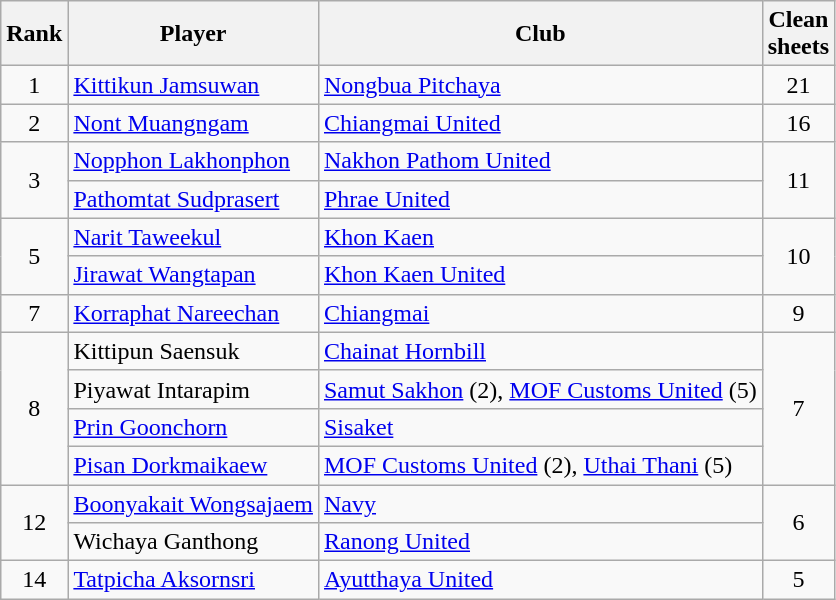<table class="wikitable" style="text-align:center">
<tr>
<th>Rank</th>
<th>Player</th>
<th>Club</th>
<th>Clean<br>sheets</th>
</tr>
<tr>
<td>1</td>
<td align="left"> <a href='#'>Kittikun Jamsuwan</a></td>
<td align="left"><a href='#'>Nongbua Pitchaya</a></td>
<td>21</td>
</tr>
<tr>
<td>2</td>
<td align="left"> <a href='#'>Nont Muangngam</a></td>
<td align="left"><a href='#'>Chiangmai United</a></td>
<td>16</td>
</tr>
<tr>
<td rowspan="2">3</td>
<td align="left"> <a href='#'>Nopphon Lakhonphon</a></td>
<td align="left"><a href='#'>Nakhon Pathom United</a></td>
<td rowspan="2">11</td>
</tr>
<tr>
<td align="left"> <a href='#'>Pathomtat Sudprasert</a></td>
<td align="left"><a href='#'>Phrae United</a></td>
</tr>
<tr>
<td rowspan="2">5</td>
<td align="left"> <a href='#'>Narit Taweekul</a></td>
<td align="left"><a href='#'>Khon Kaen</a></td>
<td rowspan="2">10</td>
</tr>
<tr>
<td align="left"> <a href='#'>Jirawat Wangtapan</a></td>
<td align="left"><a href='#'>Khon Kaen United</a></td>
</tr>
<tr>
<td>7</td>
<td align="left"> <a href='#'>Korraphat Nareechan</a></td>
<td align="left"><a href='#'>Chiangmai</a></td>
<td>9</td>
</tr>
<tr>
<td rowspan="4">8</td>
<td align="left"> Kittipun Saensuk</td>
<td align="left"><a href='#'>Chainat Hornbill</a></td>
<td rowspan="4">7</td>
</tr>
<tr>
<td align="left"> Piyawat Intarapim</td>
<td align="left"><a href='#'>Samut Sakhon</a> (2), <a href='#'>MOF Customs United</a> (5)</td>
</tr>
<tr>
<td align="left"> <a href='#'>Prin Goonchorn</a></td>
<td align="left"><a href='#'>Sisaket</a></td>
</tr>
<tr>
<td align="left"> <a href='#'>Pisan Dorkmaikaew</a></td>
<td align="left"><a href='#'>MOF Customs United</a> (2), <a href='#'>Uthai Thani</a> (5)</td>
</tr>
<tr>
<td rowspan="2">12</td>
<td align="left"> <a href='#'>Boonyakait Wongsajaem</a></td>
<td align="left"><a href='#'>Navy</a></td>
<td rowspan="2">6</td>
</tr>
<tr>
<td align="left"> Wichaya Ganthong</td>
<td align="left"><a href='#'>Ranong United</a></td>
</tr>
<tr>
<td>14</td>
<td align="left"> <a href='#'>Tatpicha Aksornsri</a></td>
<td align="left"><a href='#'>Ayutthaya United</a></td>
<td>5</td>
</tr>
</table>
